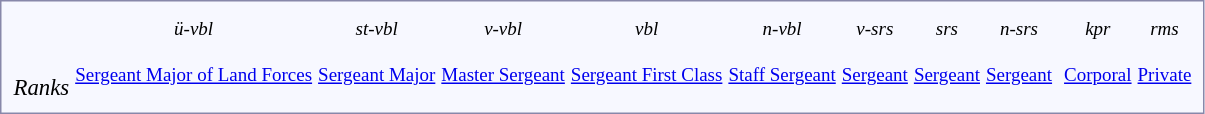<table style="border:1px solid #8888aa; background-color:#f7f8ff; padding:5px; font-size:95%; margin: 0px 12px 12px 0px;">
<tr style="text-align:center;">
<td></td>
<td colspan=3><em><small>ü-vbl</small></em></td>
<td colspan=3><em><small>st-vbl</small></em></td>
<td colspan=2><em><small>v-vbl</small></em></td>
<td colspan=2><em><small>vbl</small></em></td>
<td colspan=6><em><small>n-vbl</small></em></td>
<td colspan=6><em><small>v-srs</small></em></td>
<td colspan=2><em><small>srs</small></em></td>
<td colspan=2><em><small>n-srs</small></em></td>
<td colspan=2></td>
<td colspan=6><em><small>kpr</small></em></td>
<td colspan=2><em><small>rms</small></em></td>
</tr>
<tr style="text-align:center;">
<td><em><br>Ranks</em></td>
<td colspan=3><small><a href='#'>Sergeant Major of Land Forces</a></small></td>
<td colspan=3><small><a href='#'>Sergeant Major</a></small></td>
<td colspan=2><small><a href='#'>Master Sergeant</a></small></td>
<td colspan=2><small><a href='#'>Sergeant First Class</a></small></td>
<td colspan=6><small><a href='#'>Staff Sergeant</a></small></td>
<td colspan=6><small><a href='#'>Sergeant</a></small></td>
<td colspan=2><small><a href='#'>Sergeant</a></small></td>
<td colspan=2><small><a href='#'>Sergeant</a></small></td>
<td colspan=2></td>
<td colspan=6><small><a href='#'>Corporal</a></small></td>
<td colspan=2><small><a href='#'>Private</a></small></td>
</tr>
</table>
